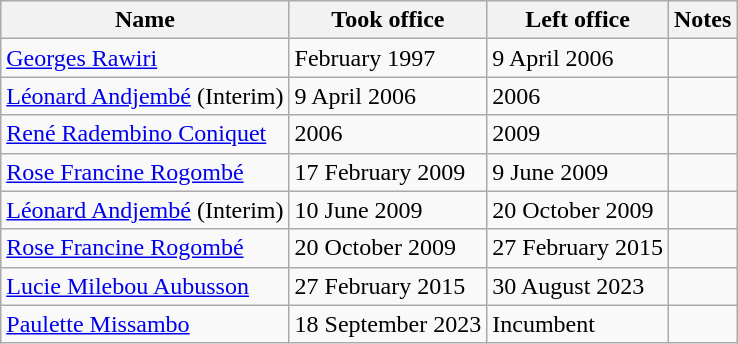<table class="wikitable">
<tr>
<th>Name</th>
<th>Took office</th>
<th>Left office</th>
<th>Notes</th>
</tr>
<tr>
<td><a href='#'>Georges Rawiri</a></td>
<td>February 1997</td>
<td>9 April 2006</td>
<td></td>
</tr>
<tr>
<td><a href='#'>Léonard Andjembé</a> (Interim)</td>
<td>9 April 2006</td>
<td>2006</td>
<td></td>
</tr>
<tr>
<td><a href='#'>René Radembino Coniquet</a></td>
<td>2006</td>
<td>2009</td>
<td></td>
</tr>
<tr>
<td><a href='#'>Rose Francine Rogombé</a></td>
<td>17 February 2009</td>
<td>9 June 2009</td>
<td></td>
</tr>
<tr>
<td><a href='#'>Léonard Andjembé</a> (Interim)</td>
<td>10 June 2009</td>
<td>20 October 2009</td>
<td></td>
</tr>
<tr>
<td><a href='#'>Rose Francine Rogombé</a></td>
<td>20 October 2009</td>
<td>27 February 2015</td>
<td></td>
</tr>
<tr>
<td><a href='#'>Lucie Milebou Aubusson</a></td>
<td>27 February 2015</td>
<td>30 August 2023</td>
<td></td>
</tr>
<tr>
<td><a href='#'>Paulette Missambo</a></td>
<td>18 September 2023</td>
<td>Incumbent</td>
<td></td>
</tr>
</table>
